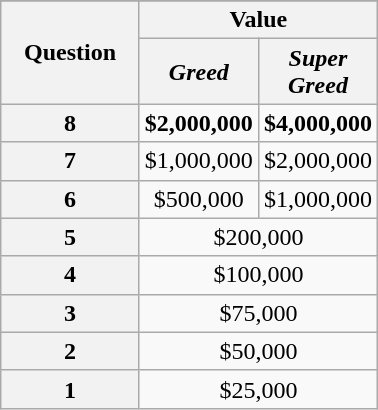<table class="wikitable" style="text-align: center">
<tr>
</tr>
<tr>
<th rowspan="2" style="width:85px" scope="col">Question</th>
<th colspan="2" style="width:100px" scope="col">Value</th>
</tr>
<tr>
<th style="width:50px" scope="col"><em>Greed</em></th>
<th style="width:50px" scope="col"><em>Super Greed</em></th>
</tr>
<tr>
<th scope="row"><strong>8</strong></th>
<td><strong>$2,000,000</strong></td>
<td><strong>$4,000,000</strong></td>
</tr>
<tr>
<th scope="row">7</th>
<td>$1,000,000</td>
<td>$2,000,000</td>
</tr>
<tr>
<th scope="row">6</th>
<td>$500,000</td>
<td>$1,000,000</td>
</tr>
<tr>
<th scope="row">5</th>
<td colspan="2">$200,000</td>
</tr>
<tr>
<th scope="row">4</th>
<td colspan="2">$100,000</td>
</tr>
<tr>
<th scope="row">3</th>
<td colspan="2">$75,000</td>
</tr>
<tr>
<th scope="row">2</th>
<td colspan="2">$50,000</td>
</tr>
<tr>
<th scope="row">1</th>
<td colspan="2">$25,000</td>
</tr>
</table>
